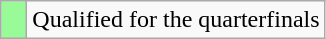<table class="wikitable">
<tr>
<td width=10px bgcolor="#98fb98"></td>
<td>Qualified for the quarterfinals</td>
</tr>
</table>
